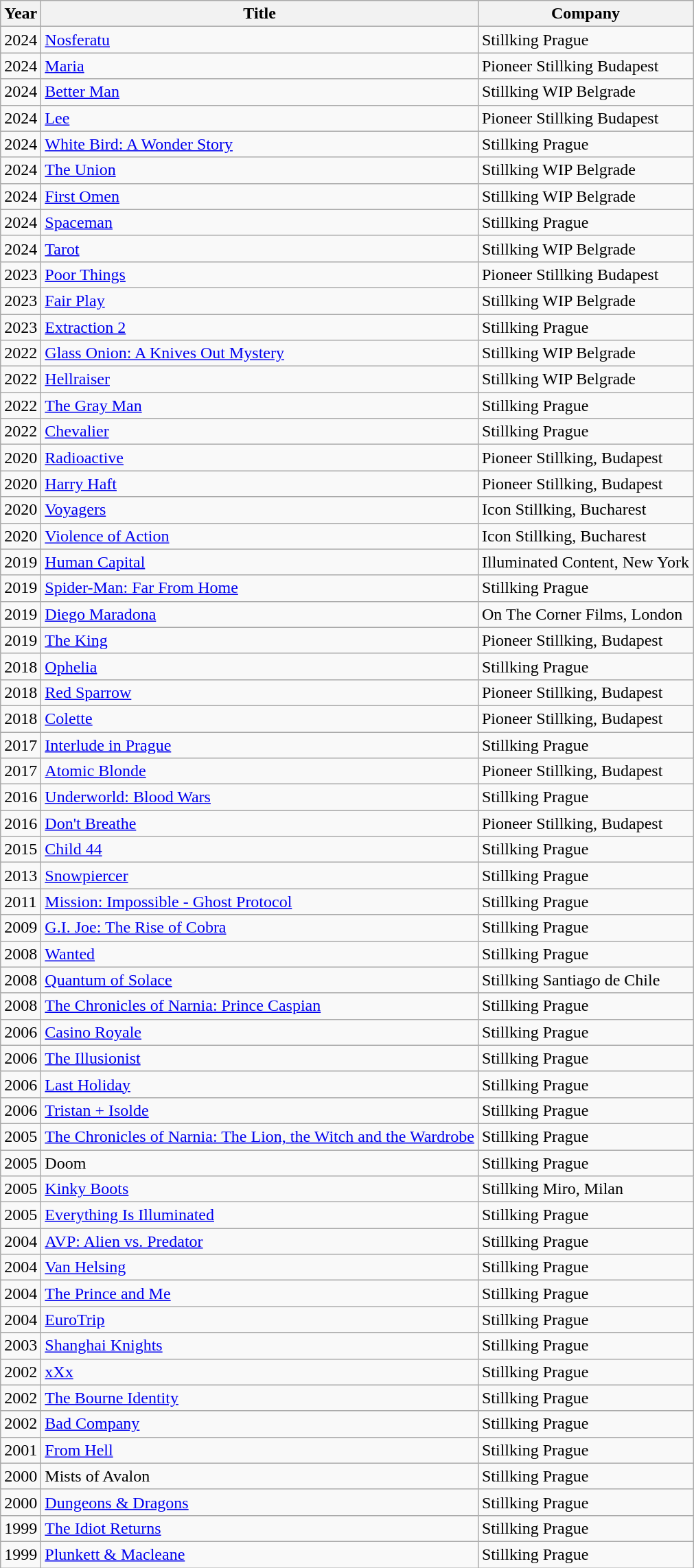<table class="wikitable">
<tr>
<th>Year</th>
<th>Title</th>
<th>Company</th>
</tr>
<tr>
<td>2024</td>
<td><a href='#'>Nosferatu</a></td>
<td>Stillking Prague</td>
</tr>
<tr>
<td>2024</td>
<td><a href='#'>Maria</a></td>
<td>Pioneer Stillking Budapest</td>
</tr>
<tr>
<td>2024</td>
<td><a href='#'>Better Man</a></td>
<td>Stillking WIP Belgrade</td>
</tr>
<tr>
<td>2024</td>
<td><a href='#'>Lee</a></td>
<td>Pioneer Stillking Budapest</td>
</tr>
<tr>
<td>2024</td>
<td><a href='#'>White Bird: A Wonder Story</a></td>
<td>Stillking Prague</td>
</tr>
<tr>
<td>2024</td>
<td><a href='#'>The Union</a></td>
<td>Stillking WIP Belgrade</td>
</tr>
<tr>
<td>2024</td>
<td><a href='#'>First Omen</a></td>
<td>Stillking WIP Belgrade</td>
</tr>
<tr>
<td>2024</td>
<td><a href='#'>Spaceman</a></td>
<td>Stillking Prague</td>
</tr>
<tr>
<td>2024</td>
<td><a href='#'>Tarot</a></td>
<td>Stillking WIP Belgrade</td>
</tr>
<tr>
<td>2023</td>
<td><a href='#'>Poor Things</a></td>
<td>Pioneer Stillking Budapest</td>
</tr>
<tr>
<td>2023</td>
<td><a href='#'>Fair Play</a></td>
<td>Stillking WIP Belgrade</td>
</tr>
<tr>
<td>2023</td>
<td><a href='#'>Extraction 2</a></td>
<td>Stillking Prague</td>
</tr>
<tr>
<td>2022</td>
<td><a href='#'>Glass Onion: A Knives Out Mystery</a></td>
<td>Stillking WIP Belgrade</td>
</tr>
<tr>
<td>2022</td>
<td><a href='#'>Hellraiser</a></td>
<td>Stillking WIP Belgrade</td>
</tr>
<tr>
<td>2022</td>
<td><a href='#'>The Gray Man</a></td>
<td>Stillking Prague</td>
</tr>
<tr>
<td>2022</td>
<td><a href='#'>Chevalier</a></td>
<td>Stillking Prague</td>
</tr>
<tr>
<td>2020</td>
<td><a href='#'>Radioactive</a></td>
<td>Pioneer Stillking, Budapest</td>
</tr>
<tr>
<td>2020</td>
<td><a href='#'>Harry Haft</a></td>
<td>Pioneer Stillking, Budapest</td>
</tr>
<tr>
<td>2020</td>
<td><a href='#'>Voyagers</a></td>
<td>Icon Stillking, Bucharest</td>
</tr>
<tr>
<td>2020</td>
<td><a href='#'>Violence of Action</a></td>
<td>Icon Stillking, Bucharest</td>
</tr>
<tr>
<td>2019</td>
<td><a href='#'>Human Capital</a></td>
<td>Illuminated Content, New York</td>
</tr>
<tr>
<td>2019</td>
<td><a href='#'>Spider-Man: Far From Home</a></td>
<td>Stillking Prague</td>
</tr>
<tr>
<td>2019</td>
<td><a href='#'>Diego Maradona</a></td>
<td>On The Corner Films, London</td>
</tr>
<tr>
<td>2019</td>
<td><a href='#'>The King</a></td>
<td>Pioneer Stillking, Budapest</td>
</tr>
<tr>
<td>2018</td>
<td><a href='#'>Ophelia</a></td>
<td>Stillking Prague</td>
</tr>
<tr>
<td>2018</td>
<td><a href='#'>Red Sparrow</a></td>
<td>Pioneer Stillking, Budapest</td>
</tr>
<tr>
<td>2018</td>
<td><a href='#'>Colette</a></td>
<td>Pioneer Stillking, Budapest</td>
</tr>
<tr>
<td>2017</td>
<td><a href='#'>Interlude in Prague</a></td>
<td>Stillking Prague</td>
</tr>
<tr>
<td>2017</td>
<td><a href='#'>Atomic Blonde</a></td>
<td>Pioneer Stillking, Budapest</td>
</tr>
<tr>
<td>2016</td>
<td><a href='#'>Underworld: Blood Wars</a></td>
<td>Stillking Prague</td>
</tr>
<tr>
<td>2016</td>
<td><a href='#'>Don't Breathe</a></td>
<td>Pioneer Stillking, Budapest</td>
</tr>
<tr>
<td>2015</td>
<td><a href='#'>Child 44</a></td>
<td>Stillking Prague</td>
</tr>
<tr>
<td>2013</td>
<td><a href='#'>Snowpiercer</a></td>
<td>Stillking Prague</td>
</tr>
<tr>
<td>2011</td>
<td><a href='#'>Mission: Impossible - Ghost Protocol</a></td>
<td>Stillking Prague</td>
</tr>
<tr>
<td>2009</td>
<td><a href='#'>G.I. Joe: The Rise of Cobra</a></td>
<td>Stillking Prague</td>
</tr>
<tr>
<td>2008</td>
<td><a href='#'>Wanted</a></td>
<td>Stillking Prague</td>
</tr>
<tr>
<td>2008</td>
<td><a href='#'>Quantum of Solace</a></td>
<td>Stillking Santiago de Chile</td>
</tr>
<tr>
<td>2008</td>
<td><a href='#'>The Chronicles of Narnia: Prince Caspian</a></td>
<td>Stillking Prague</td>
</tr>
<tr>
<td>2006</td>
<td><a href='#'>Casino Royale</a></td>
<td>Stillking Prague</td>
</tr>
<tr>
<td>2006</td>
<td><a href='#'>The Illusionist</a></td>
<td>Stillking Prague</td>
</tr>
<tr>
<td>2006</td>
<td><a href='#'>Last Holiday</a></td>
<td>Stillking Prague</td>
</tr>
<tr>
<td>2006</td>
<td><a href='#'>Tristan + Isolde</a></td>
<td>Stillking Prague</td>
</tr>
<tr>
<td>2005</td>
<td><a href='#'>The Chronicles of Narnia: The Lion, the Witch and the Wardrobe</a></td>
<td>Stillking Prague</td>
</tr>
<tr>
<td>2005</td>
<td>Doom</td>
<td>Stillking Prague</td>
</tr>
<tr>
<td>2005</td>
<td><a href='#'>Kinky Boots</a></td>
<td>Stillking Miro, Milan</td>
</tr>
<tr>
<td>2005</td>
<td><a href='#'>Everything Is Illuminated</a></td>
<td>Stillking Prague</td>
</tr>
<tr>
<td>2004</td>
<td><a href='#'>AVP: Alien vs. Predator</a></td>
<td>Stillking Prague</td>
</tr>
<tr>
<td>2004</td>
<td><a href='#'>Van Helsing</a></td>
<td>Stillking Prague</td>
</tr>
<tr>
<td>2004</td>
<td><a href='#'>The Prince and Me</a></td>
<td>Stillking Prague</td>
</tr>
<tr>
<td>2004</td>
<td><a href='#'>EuroTrip</a></td>
<td>Stillking Prague</td>
</tr>
<tr>
<td>2003</td>
<td><a href='#'>Shanghai Knights</a></td>
<td>Stillking Prague</td>
</tr>
<tr>
<td>2002</td>
<td><a href='#'>xXx</a></td>
<td>Stillking Prague</td>
</tr>
<tr>
<td>2002</td>
<td><a href='#'>The Bourne Identity</a></td>
<td>Stillking Prague</td>
</tr>
<tr>
<td>2002</td>
<td><a href='#'>Bad Company</a></td>
<td>Stillking Prague</td>
</tr>
<tr>
<td>2001</td>
<td><a href='#'>From Hell</a></td>
<td>Stillking Prague</td>
</tr>
<tr>
<td>2000</td>
<td>Mists of Avalon</td>
<td>Stillking Prague</td>
</tr>
<tr>
<td>2000</td>
<td><a href='#'>Dungeons & Dragons</a></td>
<td>Stillking Prague</td>
</tr>
<tr>
<td>1999</td>
<td><a href='#'>The Idiot Returns</a></td>
<td>Stillking Prague</td>
</tr>
<tr>
<td>1999</td>
<td><a href='#'>Plunkett & Macleane</a></td>
<td>Stillking Prague</td>
</tr>
</table>
